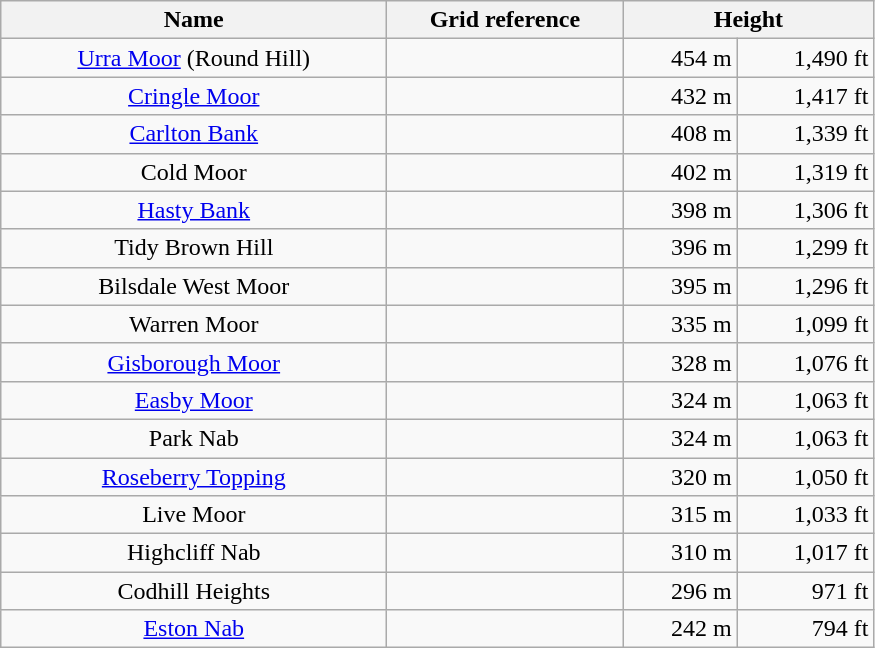<table class="wikitable sortable">
<tr>
<th width="250" align="center">Name</th>
<th width="150" align="center">Grid reference</th>
<th width="160" colspan="2">Height</th>
</tr>
<tr>
<td align="center"><a href='#'>Urra Moor</a> (Round Hill)</td>
<td align="center"></td>
<td align="right">454 m</td>
<td align="right">1,490 ft</td>
</tr>
<tr>
<td align="center"><a href='#'>Cringle Moor</a></td>
<td align="center"></td>
<td align="right">432 m</td>
<td align="right">1,417 ft</td>
</tr>
<tr>
<td align="center"><a href='#'>Carlton Bank</a></td>
<td align="center"></td>
<td align="right">408 m</td>
<td align="right">1,339 ft</td>
</tr>
<tr>
<td align="center">Cold Moor</td>
<td align="center"></td>
<td align="right">402 m</td>
<td align="right">1,319 ft</td>
</tr>
<tr>
<td align="center"><a href='#'>Hasty Bank</a></td>
<td align="center"></td>
<td align="right">398 m</td>
<td align="right">1,306 ft</td>
</tr>
<tr>
<td align="center">Tidy Brown Hill</td>
<td align="center"></td>
<td align="right">396 m</td>
<td align="right">1,299 ft</td>
</tr>
<tr>
<td align="center">Bilsdale West Moor</td>
<td align="center"></td>
<td align="right">395 m</td>
<td align="right">1,296 ft</td>
</tr>
<tr>
<td align="center">Warren Moor</td>
<td align="center"></td>
<td align="right">335 m</td>
<td align="right">1,099 ft</td>
</tr>
<tr>
<td align="center"><a href='#'>Gisborough Moor</a></td>
<td align="center"></td>
<td align="right">328 m</td>
<td align="right">1,076 ft</td>
</tr>
<tr>
<td align="center"><a href='#'>Easby Moor</a></td>
<td align="center"></td>
<td align="right">324 m</td>
<td align="right">1,063 ft</td>
</tr>
<tr>
<td align="center">Park Nab</td>
<td align="center"></td>
<td align="right">324 m</td>
<td align="right">1,063 ft</td>
</tr>
<tr>
<td align="center"><a href='#'>Roseberry Topping</a></td>
<td align="center"></td>
<td align="right">320 m</td>
<td align="right">1,050 ft</td>
</tr>
<tr>
<td align="center">Live Moor</td>
<td align="center"></td>
<td align="right">315 m</td>
<td align="right">1,033 ft</td>
</tr>
<tr>
<td align="center">Highcliff Nab</td>
<td align="center"></td>
<td align="right">310 m</td>
<td align="right">1,017 ft</td>
</tr>
<tr>
<td align="center">Codhill Heights</td>
<td align="center"></td>
<td align="right">296 m</td>
<td align="right">971 ft</td>
</tr>
<tr>
<td align="center"><a href='#'>Eston Nab</a></td>
<td align="center"></td>
<td align="right">242 m</td>
<td align="right">794 ft</td>
</tr>
</table>
